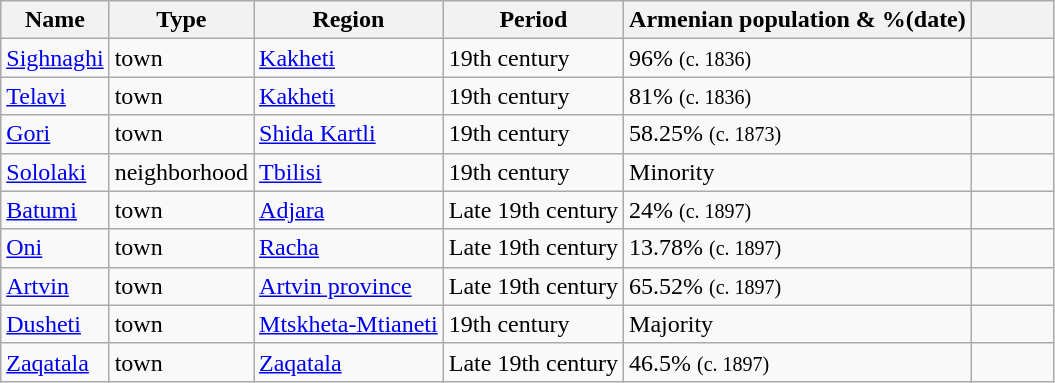<table class="wikitable sortable">
<tr>
<th>Name</th>
<th>Type</th>
<th>Region</th>
<th>Period</th>
<th>Armenian population & %(date)</th>
<th class="unsortable" style="width:3em"></th>
</tr>
<tr>
<td><a href='#'>Sighnaghi</a></td>
<td>town</td>
<td> <a href='#'>Kakheti</a></td>
<td>19th century</td>
<td>96% <small>(c. 1836)</small></td>
<td align="center"></td>
</tr>
<tr>
<td><a href='#'>Telavi</a></td>
<td>town</td>
<td> <a href='#'>Kakheti</a></td>
<td>19th century</td>
<td>81% <small>(c. 1836)</small></td>
<td align="center"></td>
</tr>
<tr>
<td><a href='#'>Gori</a></td>
<td>town</td>
<td> <a href='#'>Shida Kartli</a></td>
<td>19th century</td>
<td>58.25% <small>(c. 1873)</small></td>
<td></td>
</tr>
<tr>
<td><a href='#'>Sololaki</a></td>
<td>neighborhood</td>
<td> <a href='#'>Tbilisi</a></td>
<td>19th century</td>
<td>Minority</td>
<td></td>
</tr>
<tr>
<td><a href='#'>Batumi</a></td>
<td>town</td>
<td> <a href='#'>Adjara</a></td>
<td>Late 19th century</td>
<td>24% <small>(c. 1897)</small></td>
<td></td>
</tr>
<tr>
<td><a href='#'>Oni</a></td>
<td>town</td>
<td> <a href='#'>Racha</a></td>
<td>Late 19th century</td>
<td>13.78% <small>(c. 1897)</small></td>
<td></td>
</tr>
<tr>
<td><a href='#'>Artvin</a></td>
<td>town</td>
<td> <a href='#'>Artvin province</a></td>
<td>Late 19th century</td>
<td>65.52% <small>(c. 1897)</small></td>
<td></td>
</tr>
<tr>
<td><a href='#'>Dusheti</a></td>
<td>town</td>
<td> <a href='#'>Mtskheta-Mtianeti</a></td>
<td>19th century</td>
<td>Majority</td>
<td></td>
</tr>
<tr>
<td><a href='#'>Zaqatala</a></td>
<td>town</td>
<td> <a href='#'>Zaqatala</a></td>
<td>Late 19th century</td>
<td>46.5% <small>(c. 1897)</small></td>
<td></td>
</tr>
</table>
